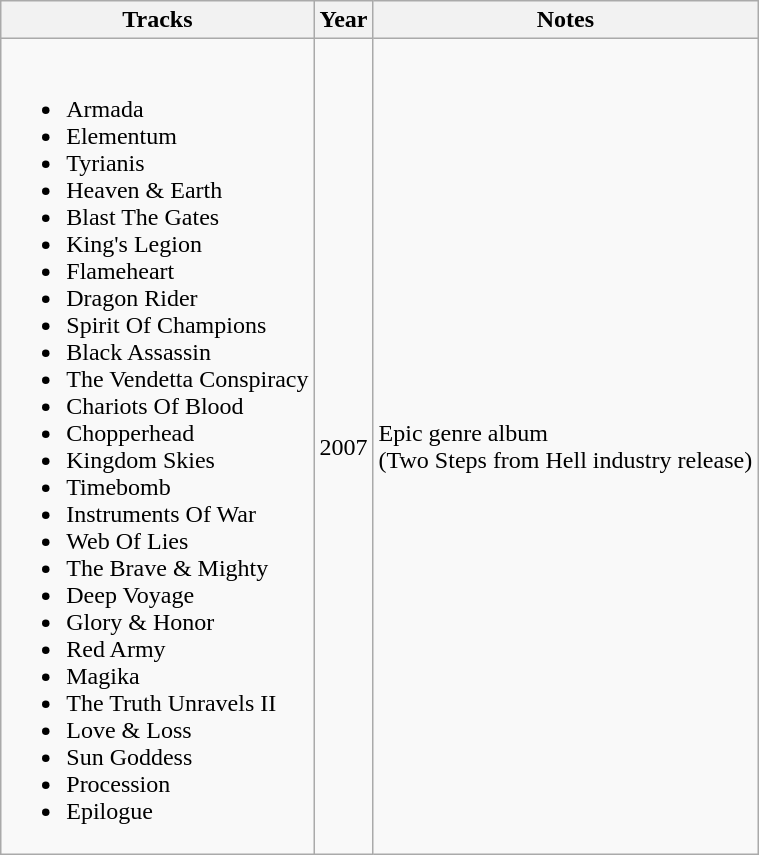<table class="wikitable sortable">
<tr>
<th>Tracks</th>
<th>Year</th>
<th>Notes</th>
</tr>
<tr>
<td><br><ul><li>Armada</li><li>Elementum</li><li>Tyrianis</li><li>Heaven & Earth</li><li>Blast The Gates</li><li>King's Legion</li><li>Flameheart</li><li>Dragon Rider</li><li>Spirit Of Champions</li><li>Black Assassin</li><li>The Vendetta Conspiracy</li><li>Chariots Of Blood</li><li>Chopperhead</li><li>Kingdom Skies</li><li>Timebomb</li><li>Instruments Of War</li><li>Web Of Lies</li><li>The Brave & Mighty</li><li>Deep Voyage</li><li>Glory & Honor</li><li>Red Army</li><li>Magika</li><li>The Truth Unravels II</li><li>Love & Loss</li><li>Sun Goddess</li><li>Procession</li><li>Epilogue</li></ul></td>
<td>2007</td>
<td>Epic genre album<br>(Two Steps from Hell industry release)</td>
</tr>
</table>
